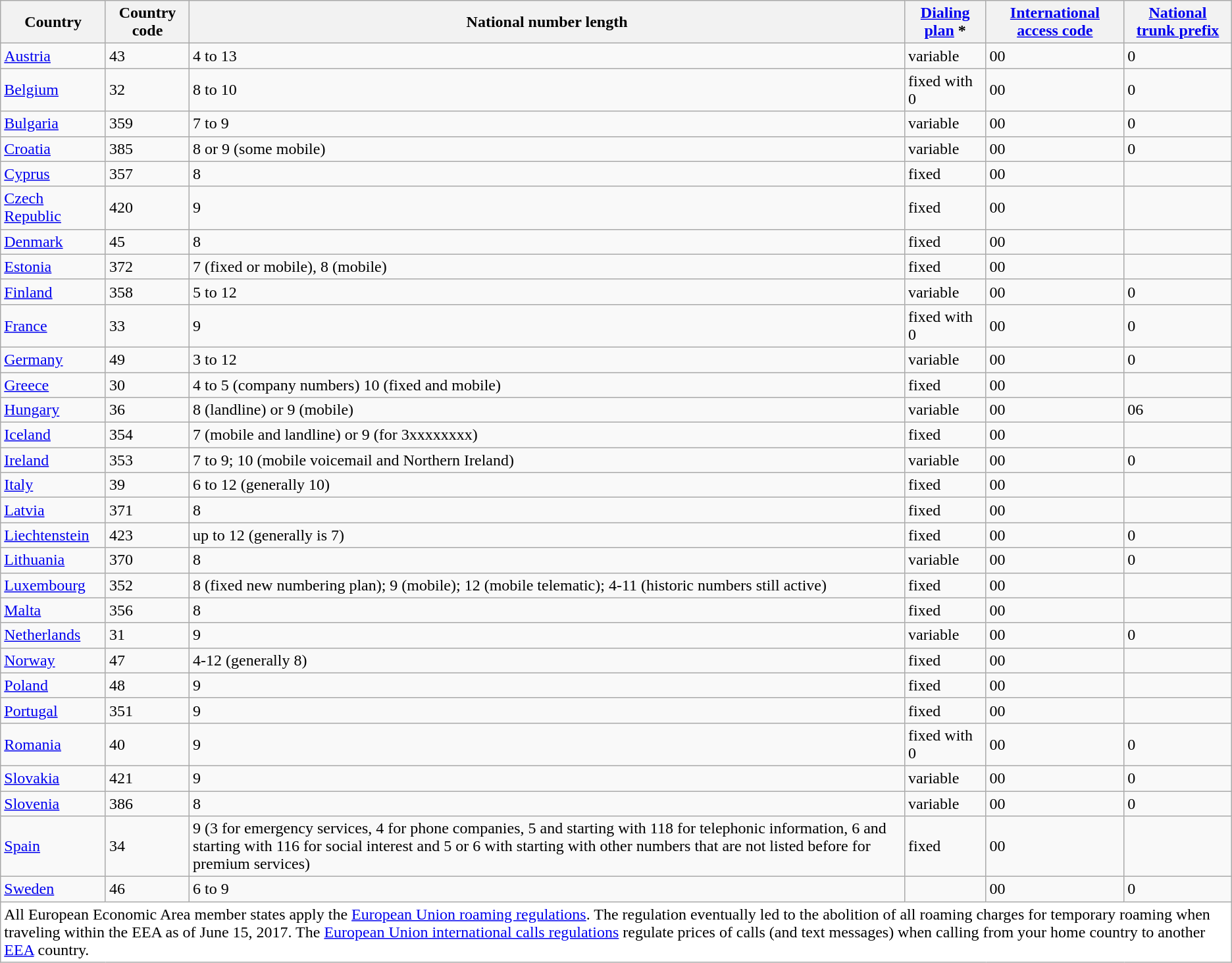<table class="wikitable sortable">
<tr>
<th>Country</th>
<th>Country code</th>
<th>National number length</th>
<th><a href='#'>Dialing plan</a> *</th>
<th><a href='#'>International access code</a></th>
<th><a href='#'>National trunk prefix</a></th>
</tr>
<tr>
<td> <a href='#'>Austria</a></td>
<td>43</td>
<td>4 to 13</td>
<td>variable</td>
<td>00</td>
<td>0</td>
</tr>
<tr>
<td> <a href='#'>Belgium</a></td>
<td>32</td>
<td>8 to 10</td>
<td>fixed with 0</td>
<td>00</td>
<td>0</td>
</tr>
<tr>
<td> <a href='#'>Bulgaria</a></td>
<td>359</td>
<td>7 to 9</td>
<td>variable</td>
<td>00</td>
<td>0</td>
</tr>
<tr>
<td> <a href='#'>Croatia</a></td>
<td>385</td>
<td>8 or 9 (some mobile)</td>
<td>variable</td>
<td>00</td>
<td>0</td>
</tr>
<tr>
<td> <a href='#'>Cyprus</a></td>
<td>357</td>
<td>8</td>
<td>fixed</td>
<td>00</td>
<td></td>
</tr>
<tr>
<td> <a href='#'>Czech Republic</a></td>
<td>420</td>
<td>9</td>
<td>fixed</td>
<td>00</td>
<td></td>
</tr>
<tr>
<td> <a href='#'>Denmark</a></td>
<td>45</td>
<td>8</td>
<td>fixed</td>
<td>00</td>
<td></td>
</tr>
<tr>
<td> <a href='#'>Estonia</a></td>
<td>372</td>
<td>7 (fixed or mobile), 8 (mobile)</td>
<td>fixed</td>
<td>00</td>
<td></td>
</tr>
<tr>
<td> <a href='#'>Finland</a></td>
<td>358</td>
<td>5 to 12</td>
<td>variable</td>
<td>00</td>
<td>0</td>
</tr>
<tr>
<td> <a href='#'>France</a></td>
<td>33</td>
<td>9</td>
<td>fixed with 0</td>
<td>00</td>
<td>0</td>
</tr>
<tr>
<td> <a href='#'>Germany</a></td>
<td>49</td>
<td>3 to 12</td>
<td>variable</td>
<td>00</td>
<td>0</td>
</tr>
<tr>
<td> <a href='#'>Greece</a></td>
<td>30</td>
<td>4 to 5 (company numbers) 10 (fixed and mobile)</td>
<td>fixed</td>
<td>00</td>
<td></td>
</tr>
<tr>
<td> <a href='#'>Hungary</a></td>
<td>36</td>
<td>8 (landline) or 9 (mobile)</td>
<td>variable</td>
<td>00</td>
<td>06</td>
</tr>
<tr>
<td> <a href='#'>Iceland</a></td>
<td>354</td>
<td>7 (mobile and landline) or 9 (for 3xxxxxxxx)</td>
<td>fixed</td>
<td>00</td>
<td></td>
</tr>
<tr>
<td> <a href='#'>Ireland</a></td>
<td>353</td>
<td>7 to 9; 10 (mobile voicemail and Northern Ireland)</td>
<td>variable</td>
<td>00</td>
<td>0</td>
</tr>
<tr>
<td> <a href='#'>Italy</a></td>
<td>39</td>
<td>6 to 12 (generally 10)</td>
<td>fixed</td>
<td>00</td>
<td></td>
</tr>
<tr>
<td> <a href='#'>Latvia</a></td>
<td>371</td>
<td>8</td>
<td>fixed</td>
<td>00</td>
<td></td>
</tr>
<tr>
<td> <a href='#'>Liechtenstein</a></td>
<td>423</td>
<td>up to 12 (generally is 7)</td>
<td>fixed</td>
<td>00</td>
<td>0</td>
</tr>
<tr>
<td> <a href='#'>Lithuania</a></td>
<td>370</td>
<td>8</td>
<td>variable</td>
<td>00</td>
<td>0</td>
</tr>
<tr>
<td> <a href='#'>Luxembourg</a></td>
<td>352</td>
<td>8 (fixed new numbering plan); 9 (mobile); 12 (mobile telematic); 4-11 (historic numbers still active) </td>
<td>fixed</td>
<td>00</td>
<td></td>
</tr>
<tr>
<td> <a href='#'>Malta</a></td>
<td>356</td>
<td>8</td>
<td>fixed</td>
<td>00</td>
<td></td>
</tr>
<tr>
<td> <a href='#'>Netherlands</a></td>
<td>31</td>
<td>9</td>
<td>variable</td>
<td>00</td>
<td>0</td>
</tr>
<tr>
<td> <a href='#'>Norway</a></td>
<td>47</td>
<td>4-12 (generally 8)</td>
<td>fixed</td>
<td>00</td>
<td></td>
</tr>
<tr>
<td> <a href='#'>Poland</a></td>
<td>48</td>
<td>9</td>
<td>fixed</td>
<td>00</td>
<td></td>
</tr>
<tr>
<td> <a href='#'>Portugal</a></td>
<td>351</td>
<td>9</td>
<td>fixed</td>
<td>00</td>
<td></td>
</tr>
<tr>
<td> <a href='#'>Romania</a></td>
<td>40</td>
<td>9</td>
<td>fixed with 0</td>
<td>00</td>
<td>0</td>
</tr>
<tr>
<td> <a href='#'>Slovakia</a></td>
<td>421</td>
<td>9</td>
<td>variable</td>
<td>00</td>
<td>0</td>
</tr>
<tr>
<td> <a href='#'>Slovenia</a></td>
<td>386</td>
<td>8</td>
<td>variable</td>
<td>00</td>
<td>0</td>
</tr>
<tr>
<td> <a href='#'>Spain</a></td>
<td>34</td>
<td>9 (3 for emergency services, 4 for phone companies, 5 and starting with 118 for telephonic information, 6 and starting with 116 for social interest and 5 or 6 with starting with other numbers that are not listed before for premium services)</td>
<td>fixed</td>
<td>00</td>
<td></td>
</tr>
<tr>
<td> <a href='#'>Sweden</a></td>
<td>46</td>
<td>6 to 9</td>
<td></td>
<td>00</td>
<td>0</td>
</tr>
<tr>
<td colspan="8" style="background-color:white;">All European Economic Area member states apply the <a href='#'>European Union roaming regulations</a>. The regulation eventually led to the abolition of all roaming charges for temporary roaming when traveling within the EEA as of June 15, 2017. The <a href='#'>European Union international calls regulations</a> regulate prices of calls (and text messages) when calling from your home country to another <a href='#'>EEA</a> country.</td>
</tr>
</table>
